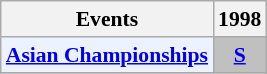<table class="wikitable" style="font-size: 90%; text-align:center">
<tr>
<th>Events</th>
<th>1998</th>
</tr>
<tr>
<td bgcolor="#ECF2FF"; align="left"><strong><a href='#'>Asian Championships</a></strong></td>
<td bgcolor=silver><strong><a href='#'>S</a></strong></td>
</tr>
<tr>
</tr>
</table>
